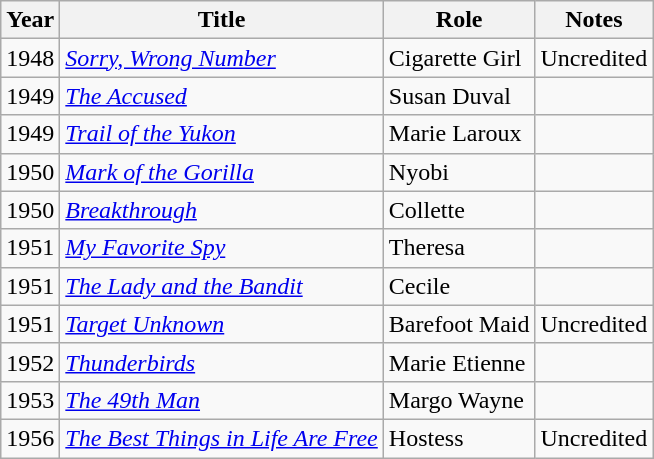<table class="wikitable">
<tr>
<th>Year</th>
<th>Title</th>
<th>Role</th>
<th>Notes</th>
</tr>
<tr>
<td>1948</td>
<td><em><a href='#'>Sorry, Wrong Number</a></em></td>
<td>Cigarette Girl</td>
<td>Uncredited</td>
</tr>
<tr>
<td>1949</td>
<td><em><a href='#'>The Accused</a></em></td>
<td>Susan Duval</td>
<td></td>
</tr>
<tr>
<td>1949</td>
<td><em><a href='#'>Trail of the Yukon</a></em></td>
<td>Marie Laroux</td>
<td></td>
</tr>
<tr>
<td>1950</td>
<td><em><a href='#'>Mark of the Gorilla</a></em></td>
<td>Nyobi</td>
<td></td>
</tr>
<tr>
<td>1950</td>
<td><em><a href='#'>Breakthrough</a></em></td>
<td>Collette</td>
<td></td>
</tr>
<tr>
<td>1951</td>
<td><em><a href='#'>My Favorite Spy</a></em></td>
<td>Theresa</td>
<td></td>
</tr>
<tr>
<td>1951</td>
<td><em><a href='#'>The Lady and the Bandit</a></em></td>
<td>Cecile</td>
<td></td>
</tr>
<tr>
<td>1951</td>
<td><em><a href='#'>Target Unknown</a></em></td>
<td>Barefoot Maid</td>
<td>Uncredited</td>
</tr>
<tr>
<td>1952</td>
<td><em><a href='#'>Thunderbirds</a></em></td>
<td>Marie Etienne</td>
<td></td>
</tr>
<tr>
<td>1953</td>
<td><em><a href='#'>The 49th Man</a></em></td>
<td>Margo Wayne</td>
<td></td>
</tr>
<tr>
<td>1956</td>
<td><em><a href='#'>The Best Things in Life Are Free</a></em></td>
<td>Hostess</td>
<td>Uncredited</td>
</tr>
</table>
